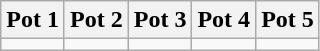<table class="wikitable">
<tr>
<th width=20%>Pot 1</th>
<th width=20%>Pot 2</th>
<th width=20%>Pot 3</th>
<th width=20%>Pot 4</th>
<th width=20%>Pot 5</th>
</tr>
<tr style="vertical-align:top">
<td></td>
<td></td>
<td></td>
<td></td>
<td></td>
</tr>
</table>
